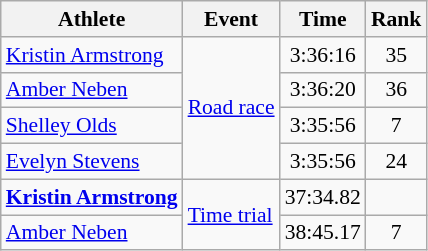<table class=wikitable style=font-size:90%;text-align:center>
<tr>
<th>Athlete</th>
<th>Event</th>
<th>Time</th>
<th>Rank</th>
</tr>
<tr>
<td align=left><a href='#'>Kristin Armstrong</a></td>
<td align=left rowspan=4><a href='#'>Road race</a></td>
<td>3:36:16</td>
<td>35</td>
</tr>
<tr>
<td align=left><a href='#'>Amber Neben</a></td>
<td>3:36:20</td>
<td>36</td>
</tr>
<tr>
<td align=left><a href='#'>Shelley Olds</a></td>
<td>3:35:56</td>
<td>7</td>
</tr>
<tr>
<td align=left><a href='#'>Evelyn Stevens</a></td>
<td>3:35:56</td>
<td>24</td>
</tr>
<tr>
<td align=left><strong><a href='#'>Kristin Armstrong</a></strong></td>
<td align=left rowspan=2><a href='#'>Time trial</a></td>
<td>37:34.82</td>
<td></td>
</tr>
<tr>
<td align=left><a href='#'>Amber Neben</a></td>
<td>38:45.17</td>
<td>7</td>
</tr>
</table>
